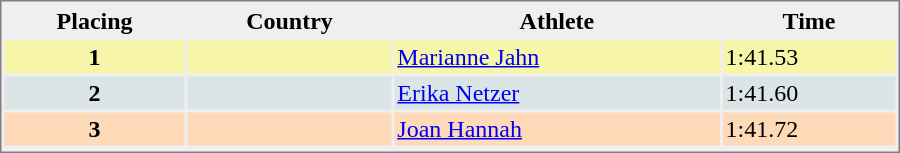<table style="border-style:solid;border-width:1px;border-color:#808080;background-color:#EFEFEF" cellspacing="2" cellpadding="2" width="600">
<tr bgcolor="#EFEFEF">
<th>Placing</th>
<th>Country</th>
<th>Athlete</th>
<th>Time</th>
</tr>
<tr align="center" valign="top" bgcolor="#F7F6A8">
<th>1</th>
<td align=left></td>
<td align="left"><a href='#'>Marianne Jahn</a></td>
<td align="left">1:41.53</td>
</tr>
<tr align="center" valign="top" bgcolor="#DCE5E5">
<th>2</th>
<td align=left></td>
<td align="left"><a href='#'>Erika Netzer</a></td>
<td align="left">1:41.60</td>
</tr>
<tr align="center" valign="top" bgcolor="#FFDAB9">
<th>3</th>
<td align=left></td>
<td align="left"><a href='#'>Joan Hannah</a></td>
<td align="left">1:41.72</td>
</tr>
<tr align="center" valign="top" bgcolor="#FFFFFF">
</tr>
</table>
